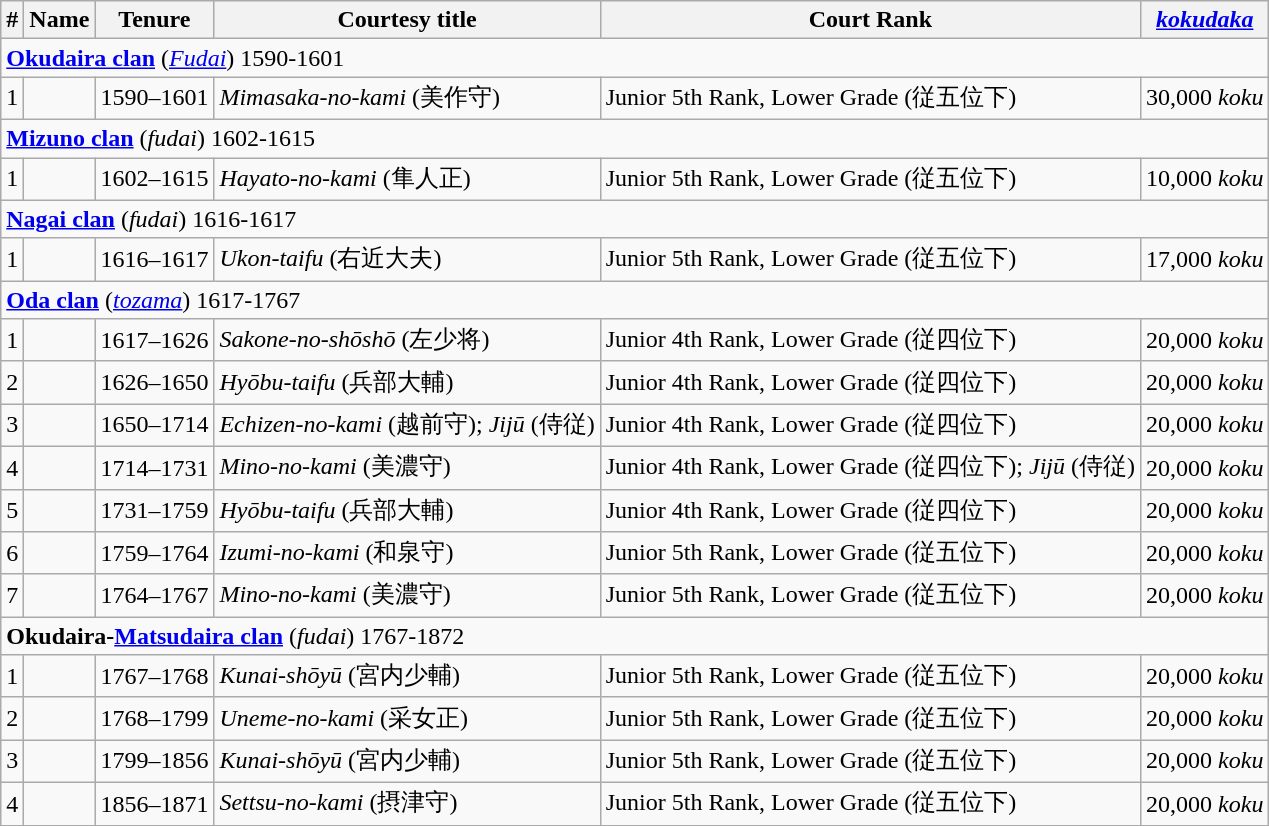<table class=wikitable>
<tr>
<th>#</th>
<th>Name</th>
<th>Tenure</th>
<th>Courtesy title</th>
<th>Court Rank</th>
<th><em><a href='#'>kokudaka</a></em></th>
</tr>
<tr>
<td colspan=6> <strong><a href='#'>Okudaira clan</a></strong> (<em><a href='#'>Fudai</a></em>) 1590-1601</td>
</tr>
<tr>
<td>1</td>
<td></td>
<td>1590–1601</td>
<td><em>Mimasaka-no-kami</em> (美作守)</td>
<td>Junior 5th Rank, Lower Grade (従五位下)</td>
<td>30,000 <em>koku</em></td>
</tr>
<tr>
<td colspan=6> <strong><a href='#'>Mizuno clan</a></strong> (<em>fudai</em>) 1602-1615</td>
</tr>
<tr>
<td>1</td>
<td></td>
<td>1602–1615</td>
<td><em>Hayato-no-kami</em> (隼人正)</td>
<td>Junior 5th Rank, Lower Grade (従五位下)</td>
<td>10,000 <em>koku</em></td>
</tr>
<tr>
<td colspan=6><strong><a href='#'>Nagai clan</a></strong> (<em>fudai</em>) 1616-1617</td>
</tr>
<tr>
<td>1</td>
<td></td>
<td>1616–1617</td>
<td><em>Ukon-taifu</em> (右近大夫)</td>
<td>Junior 5th Rank, Lower Grade (従五位下)</td>
<td>17,000 <em>koku</em></td>
</tr>
<tr>
<td colspan=6> <strong><a href='#'>Oda clan</a></strong> (<em><a href='#'>tozama</a></em>) 1617-1767</td>
</tr>
<tr>
<td>1</td>
<td></td>
<td>1617–1626</td>
<td><em>Sakone-no-shōshō</em> (左少将)</td>
<td>Junior 4th Rank, Lower Grade (従四位下)</td>
<td>20,000 <em>koku</em></td>
</tr>
<tr>
<td>2</td>
<td></td>
<td>1626–1650</td>
<td><em>Hyōbu-taifu</em>  (兵部大輔)</td>
<td>Junior 4th Rank, Lower Grade (従四位下)</td>
<td>20,000 <em>koku</em></td>
</tr>
<tr>
<td>3</td>
<td></td>
<td>1650–1714</td>
<td><em>Echizen-no-kami</em> (越前守); <em>Jijū</em> (侍従)</td>
<td>Junior 4th Rank, Lower Grade (従四位下)</td>
<td>20,000 <em>koku</em></td>
</tr>
<tr>
<td>4</td>
<td></td>
<td>1714–1731</td>
<td><em>Mino-no-kami</em> (美濃守)</td>
<td>Junior 4th Rank, Lower Grade (従四位下); <em>Jijū</em> (侍従)</td>
<td>20,000 <em>koku</em></td>
</tr>
<tr>
<td>5</td>
<td></td>
<td>1731–1759</td>
<td><em>Hyōbu-taifu</em>  (兵部大輔)</td>
<td>Junior 4th Rank, Lower Grade (従四位下)</td>
<td>20,000 <em>koku</em></td>
</tr>
<tr>
<td>6</td>
<td></td>
<td>1759–1764</td>
<td><em>Izumi-no-kami</em> (和泉守)</td>
<td>Junior 5th Rank, Lower Grade (従五位下)</td>
<td>20,000 <em>koku</em></td>
</tr>
<tr>
<td>7</td>
<td></td>
<td>1764–1767</td>
<td><em>Mino-no-kami</em> (美濃守)</td>
<td>Junior 5th Rank, Lower Grade (従五位下)</td>
<td>20,000 <em>koku</em></td>
</tr>
<tr>
<td colspan=6> <strong>Okudaira-<a href='#'>Matsudaira clan</a></strong> (<em>fudai</em>) 1767-1872</td>
</tr>
<tr>
<td>1</td>
<td></td>
<td>1767–1768</td>
<td><em>Kunai-shōyū</em> (宮内少輔)</td>
<td>Junior 5th Rank, Lower Grade (従五位下)</td>
<td>20,000 <em>koku</em></td>
</tr>
<tr>
<td>2</td>
<td></td>
<td>1768–1799</td>
<td><em>Uneme-no-kami</em> (采女正)</td>
<td>Junior 5th Rank, Lower Grade (従五位下)</td>
<td>20,000 <em>koku</em></td>
</tr>
<tr>
<td>3</td>
<td></td>
<td>1799–1856</td>
<td><em>Kunai-shōyū</em> (宮内少輔)</td>
<td>Junior 5th Rank, Lower Grade (従五位下)</td>
<td>20,000 <em>koku</em></td>
</tr>
<tr>
<td>4</td>
<td></td>
<td>1856–1871</td>
<td><em>Settsu-no-kami</em> (摂津守)</td>
<td>Junior 5th Rank, Lower Grade (従五位下)</td>
<td>20,000 <em>koku</em></td>
</tr>
<tr>
</tr>
</table>
